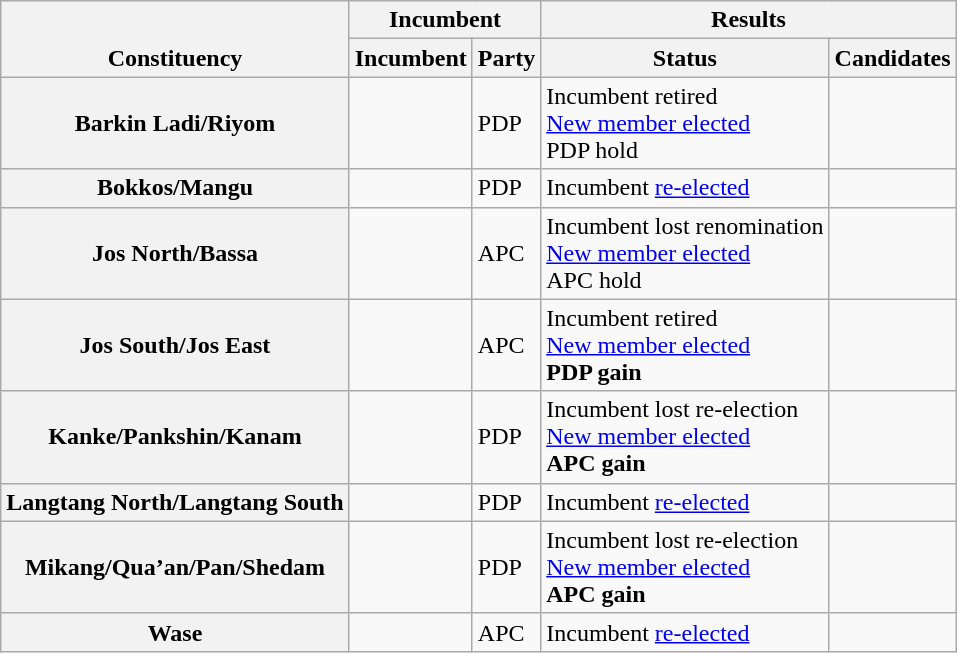<table class="wikitable sortable">
<tr valign=bottom>
<th rowspan=2>Constituency</th>
<th colspan=2>Incumbent</th>
<th colspan=2>Results</th>
</tr>
<tr valign=bottom>
<th>Incumbent</th>
<th>Party</th>
<th>Status</th>
<th>Candidates</th>
</tr>
<tr>
<th>Barkin Ladi/Riyom</th>
<td></td>
<td>PDP</td>
<td>Incumbent retired<br><a href='#'>New member elected</a><br>PDP hold</td>
<td nowrap></td>
</tr>
<tr>
<th>Bokkos/Mangu</th>
<td></td>
<td>PDP</td>
<td>Incumbent <a href='#'>re-elected</a></td>
<td nowrap></td>
</tr>
<tr>
<th>Jos North/Bassa</th>
<td></td>
<td>APC</td>
<td>Incumbent lost renomination<br><a href='#'>New member elected</a><br>APC hold</td>
<td nowrap></td>
</tr>
<tr>
<th>Jos South/Jos East</th>
<td></td>
<td>APC</td>
<td>Incumbent retired<br><a href='#'>New member elected</a><br><strong>PDP gain</strong></td>
<td nowrap></td>
</tr>
<tr>
<th>Kanke/Pankshin/Kanam</th>
<td></td>
<td>PDP</td>
<td>Incumbent lost re-election<br><a href='#'>New member elected</a><br><strong>APC gain</strong></td>
<td nowrap></td>
</tr>
<tr>
<th>Langtang North/Langtang South</th>
<td></td>
<td>PDP</td>
<td>Incumbent <a href='#'>re-elected</a></td>
<td nowrap></td>
</tr>
<tr>
<th>Mikang/Qua’an/Pan/Shedam</th>
<td></td>
<td>PDP</td>
<td>Incumbent lost re-election<br><a href='#'>New member elected</a><br><strong>APC gain</strong></td>
<td nowrap></td>
</tr>
<tr>
<th>Wase</th>
<td></td>
<td>APC</td>
<td>Incumbent <a href='#'>re-elected</a></td>
<td nowrap></td>
</tr>
</table>
